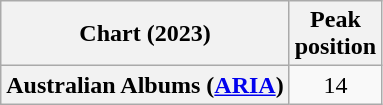<table class="wikitable plainrowheaders" style="text-align:center">
<tr>
<th scope="col">Chart (2023)</th>
<th scope="col">Peak<br>position</th>
</tr>
<tr>
<th scope="row">Australian Albums (<a href='#'>ARIA</a>) </th>
<td>14</td>
</tr>
</table>
